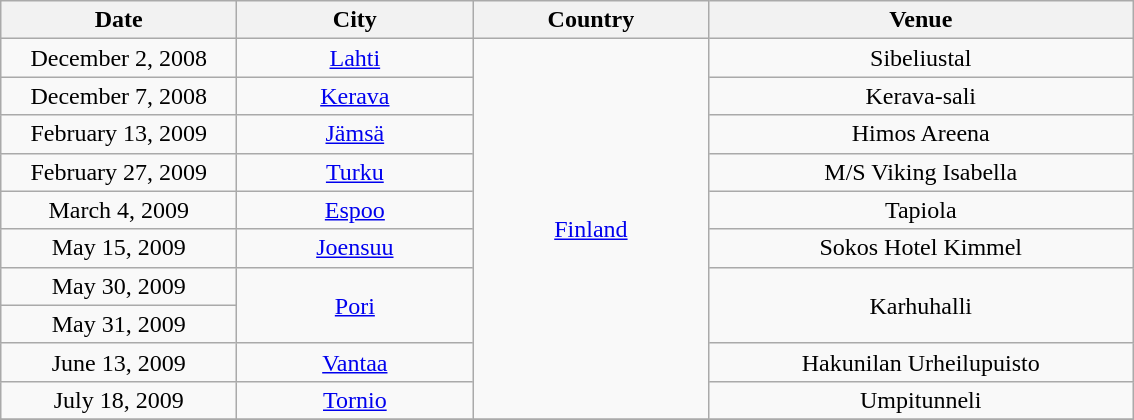<table class="wikitable" style="text-align:center;">
<tr>
<th width="150">Date</th>
<th width="150">City</th>
<th width="150">Country</th>
<th width="275">Venue</th>
</tr>
<tr>
<td>December 2, 2008</td>
<td><a href='#'>Lahti</a></td>
<td rowspan="10"><a href='#'>Finland</a></td>
<td>Sibeliustal</td>
</tr>
<tr>
<td>December 7, 2008</td>
<td><a href='#'>Kerava</a></td>
<td>Kerava-sali</td>
</tr>
<tr>
<td>February 13, 2009</td>
<td><a href='#'>Jämsä</a></td>
<td>Himos Areena</td>
</tr>
<tr>
<td>February 27, 2009</td>
<td><a href='#'>Turku</a></td>
<td>M/S Viking Isabella</td>
</tr>
<tr>
<td>March 4, 2009</td>
<td><a href='#'>Espoo</a></td>
<td>Tapiola</td>
</tr>
<tr>
<td>May 15, 2009</td>
<td><a href='#'>Joensuu</a></td>
<td>Sokos Hotel Kimmel</td>
</tr>
<tr>
<td>May 30, 2009</td>
<td rowspan="2"><a href='#'>Pori</a></td>
<td rowspan="2">Karhuhalli</td>
</tr>
<tr>
<td>May 31, 2009</td>
</tr>
<tr>
<td>June 13, 2009</td>
<td><a href='#'>Vantaa</a></td>
<td>Hakunilan Urheilupuisto</td>
</tr>
<tr>
<td>July 18, 2009</td>
<td><a href='#'>Tornio</a></td>
<td>Umpitunneli</td>
</tr>
<tr>
</tr>
</table>
